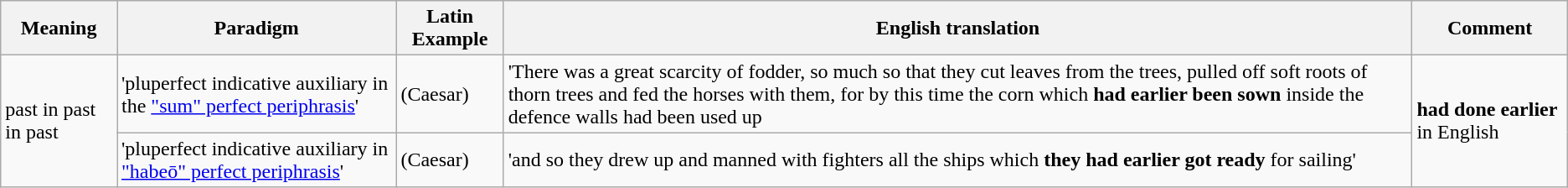<table class="wikitable">
<tr>
<th>Meaning</th>
<th>Paradigm</th>
<th>Latin Example</th>
<th>English translation</th>
<th>Comment</th>
</tr>
<tr>
<td rowspan=2>past in past in past</td>
<td>'pluperfect indicative auxiliary in the <a href='#'>"sum" perfect periphrasis</a>'</td>
<td> (Caesar)</td>
<td>'There was a great scarcity of fodder, so much so that they cut leaves from the trees, pulled off soft roots of thorn trees and fed the horses with them, for by this time the corn which <strong>had earlier been sown</strong> inside the defence walls had been used up</td>
<td rowspan=4><strong>had done earlier</strong> in English</td>
</tr>
<tr>
<td>'pluperfect indicative auxiliary in <a href='#'>"habeō" perfect periphrasis</a>'</td>
<td> (Caesar)</td>
<td>'and so they drew up and manned with fighters all the ships which <strong>they had earlier got ready</strong> for sailing'</td>
</tr>
</table>
